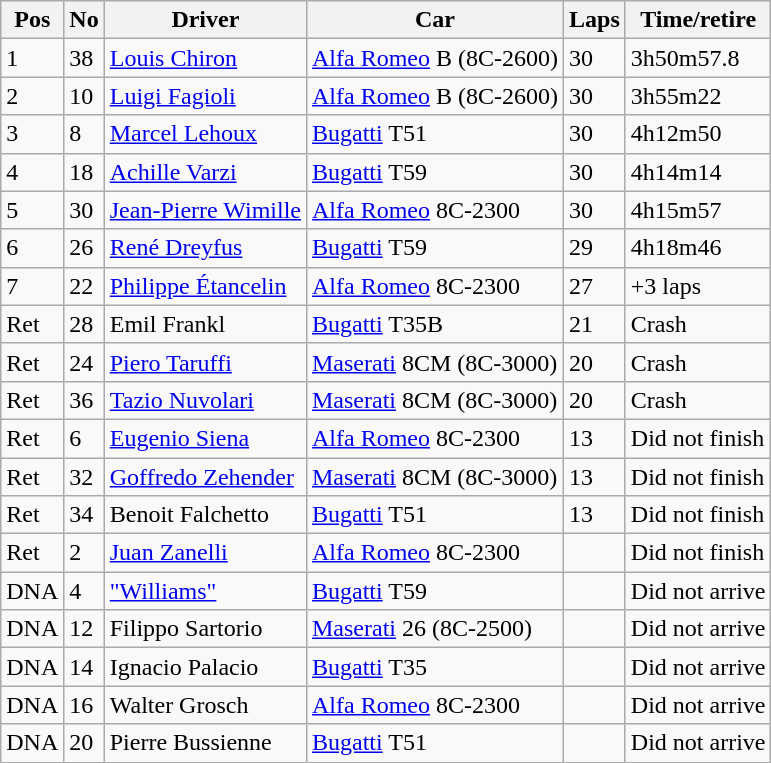<table class="wikitable">
<tr>
<th>Pos</th>
<th>No</th>
<th>Driver</th>
<th>Car</th>
<th>Laps</th>
<th>Time/retire</th>
</tr>
<tr>
<td>1</td>
<td>38</td>
<td> <a href='#'>Louis Chiron</a></td>
<td><a href='#'>Alfa Romeo</a> B (8C-2600)</td>
<td>30</td>
<td>3h50m57.8</td>
</tr>
<tr>
<td>2</td>
<td>10</td>
<td> <a href='#'>Luigi Fagioli</a></td>
<td><a href='#'>Alfa Romeo</a> B (8C-2600)</td>
<td>30</td>
<td>3h55m22</td>
</tr>
<tr>
<td>3</td>
<td>8</td>
<td> <a href='#'>Marcel Lehoux</a></td>
<td><a href='#'>Bugatti</a> T51</td>
<td>30</td>
<td>4h12m50</td>
</tr>
<tr>
<td>4</td>
<td>18</td>
<td> <a href='#'>Achille Varzi</a></td>
<td><a href='#'>Bugatti</a> T59</td>
<td>30</td>
<td>4h14m14</td>
</tr>
<tr>
<td>5</td>
<td>30</td>
<td> <a href='#'>Jean-Pierre Wimille</a></td>
<td><a href='#'>Alfa Romeo</a> 8C-2300</td>
<td>30</td>
<td>4h15m57</td>
</tr>
<tr>
<td>6</td>
<td>26</td>
<td> <a href='#'>René Dreyfus</a></td>
<td><a href='#'>Bugatti</a> T59</td>
<td>29</td>
<td>4h18m46</td>
</tr>
<tr>
<td>7</td>
<td>22</td>
<td> <a href='#'>Philippe Étancelin</a></td>
<td><a href='#'>Alfa Romeo</a> 8C-2300</td>
<td>27</td>
<td>+3 laps</td>
</tr>
<tr>
<td>Ret</td>
<td>28</td>
<td> Emil Frankl</td>
<td><a href='#'>Bugatti</a> T35B</td>
<td>21</td>
<td>Crash</td>
</tr>
<tr>
<td>Ret</td>
<td>24</td>
<td> <a href='#'>Piero Taruffi</a></td>
<td><a href='#'>Maserati</a> 8CM (8C-3000)</td>
<td>20</td>
<td>Crash</td>
</tr>
<tr>
<td>Ret</td>
<td>36</td>
<td> <a href='#'>Tazio Nuvolari</a></td>
<td><a href='#'>Maserati</a> 8CM (8C-3000)</td>
<td>20</td>
<td>Crash</td>
</tr>
<tr>
<td>Ret</td>
<td>6</td>
<td> <a href='#'>Eugenio Siena</a></td>
<td><a href='#'>Alfa Romeo</a> 8C-2300</td>
<td>13</td>
<td>Did not finish</td>
</tr>
<tr>
<td>Ret</td>
<td>32</td>
<td> <a href='#'>Goffredo Zehender</a></td>
<td><a href='#'>Maserati</a> 8CM (8C-3000)</td>
<td>13</td>
<td>Did not finish</td>
</tr>
<tr>
<td>Ret</td>
<td>34</td>
<td> Benoit Falchetto</td>
<td><a href='#'>Bugatti</a> T51</td>
<td>13</td>
<td>Did not finish</td>
</tr>
<tr>
<td>Ret</td>
<td>2</td>
<td> <a href='#'>Juan Zanelli</a></td>
<td><a href='#'>Alfa Romeo</a> 8C-2300</td>
<td></td>
<td>Did not finish</td>
</tr>
<tr>
<td>DNA</td>
<td>4</td>
<td> <a href='#'>"Williams"</a></td>
<td><a href='#'>Bugatti</a> T59</td>
<td></td>
<td>Did not arrive</td>
</tr>
<tr>
<td>DNA</td>
<td>12</td>
<td> Filippo Sartorio</td>
<td><a href='#'>Maserati</a> 26 (8C-2500)</td>
<td></td>
<td>Did not arrive</td>
</tr>
<tr>
<td>DNA</td>
<td>14</td>
<td> Ignacio Palacio</td>
<td><a href='#'>Bugatti</a> T35</td>
<td></td>
<td>Did not arrive</td>
</tr>
<tr>
<td>DNA</td>
<td>16</td>
<td> Walter Grosch</td>
<td><a href='#'>Alfa Romeo</a> 8C-2300</td>
<td></td>
<td>Did not arrive</td>
</tr>
<tr>
<td>DNA</td>
<td>20</td>
<td> Pierre Bussienne</td>
<td><a href='#'>Bugatti</a> T51</td>
<td></td>
<td>Did not arrive</td>
</tr>
</table>
